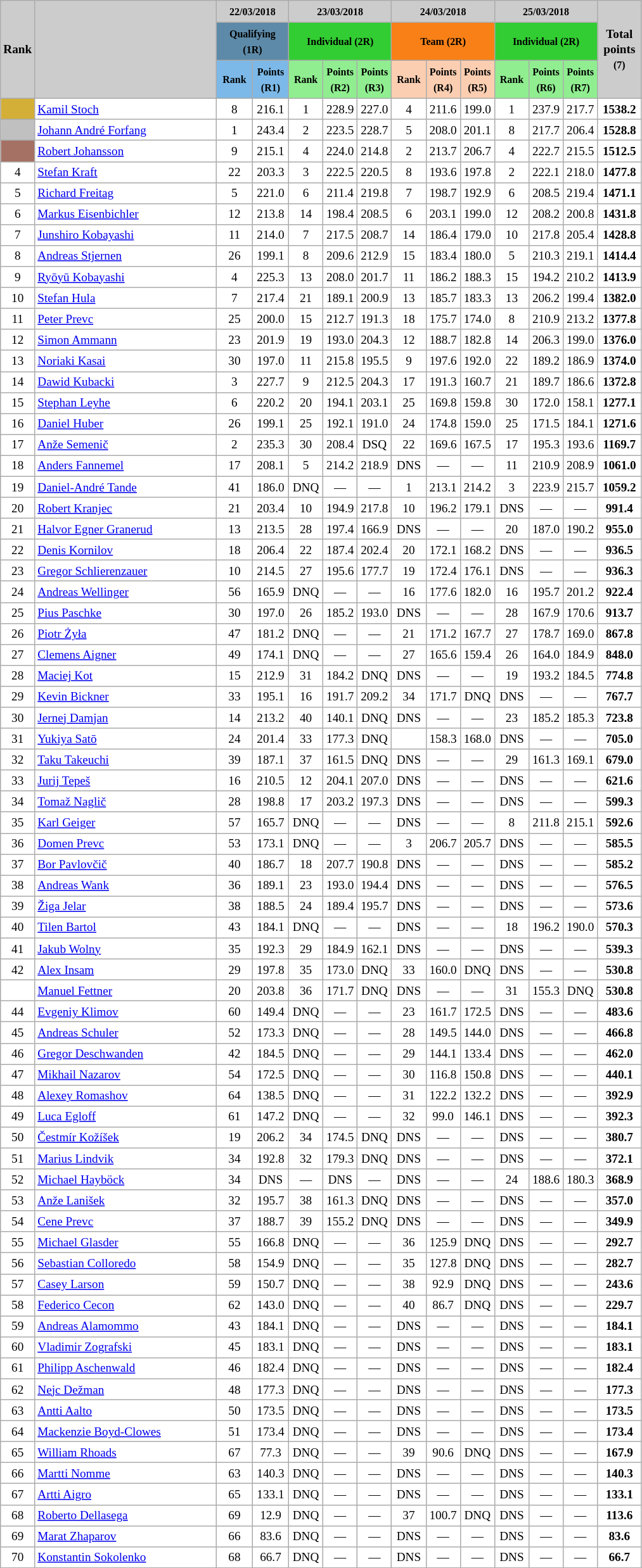<table class="wikitable plainrowheaders" style="background:#fff; font-size:80%; line-height:16px; border:gray solid 1px; border-collapse:collapse;">
<tr style="background:#ccc; text-align:center;">
<th scope="col" style="background:#ccc;" width=10px;"  rowspan=3>Rank</th>
<th scope="col" style="background:#ccc;" width=185px;" rowspan=3></th>
<th scope="col" style="background:#ccc;" width=70px;" colspan=2><small>22/03/2018</small></th>
<th scope="col" style="background:#ccc;" width=70px;" colspan=3><small>23/03/2018</small></th>
<th scope="col" style="background:#ccc;" width=70px;" colspan=3><small>24/03/2018</small></th>
<th scope="col" style="background:#ccc;" width=70px;" colspan=3><small>25/03/2018</small></th>
<th scope="col" style="background:#ccc;" width=40px;" rowspan=3>Total<br>points<br><small>(7)</small></th>
</tr>
<tr>
<th scope="col" style="background:#5D8AA8;" width=60px;" colspan=2><small>Qualifying (1R)</small></th>
<th scope="col" style="background:#32CD32;" width=70px;" colspan=3><small>Individual (2R)</small></th>
<th scope="col" style="background:#F88017;" width=70px;" colspan=3><small>Team (2R)</small></th>
<th scope="col" style="background:#32CD32;" width=70px;" colspan=3><small>Individual (2R)</small></th>
</tr>
<tr>
<th scope="col" style="background:#7CB9E8;" width=30px;"><small>Rank</small></th>
<th scope="col" style="background:#7CB9E8;" width=30px;"><small>Points<br>(R1)</small></th>
<th scope="col" style="background:#90EE90;" width=30px;"><small>Rank</small></th>
<th scope="col" style="background:#90EE90;" width=30px;"><small>Points<br>(R2)</small></th>
<th scope="col" style="background:#90EE90;" width=30px;"><small>Points<br>(R3)</small></th>
<th scope="col" style="background:#FBCEB1;" width=30px;"><small>Rank</small></th>
<th scope="col" style="background:#FBCEB1;" width=30px;"><small>Points<br>(R4)</small></th>
<th scope="col" style="background:#FBCEB1;" width=30px;"><small>Points<br>(R5)</small></th>
<th scope="col" style="background:#90EE90;" width=30px;"><small>Rank</small></th>
<th scope="col" style="background:#90EE90;" width=30px;"><small>Points<br>(R6)</small></th>
<th scope="col" style="background:#90EE90;" width=30px;"><small>Points<br>(R7)</small></th>
</tr>
<tr align=center>
<td bgcolor=#d4af37></td>
<td align=left> <a href='#'>Kamil Stoch</a></td>
<td>8</td>
<td>216.1</td>
<td>1</td>
<td>228.9</td>
<td>227.0</td>
<td>4</td>
<td>211.6</td>
<td>199.0</td>
<td>1</td>
<td>237.9</td>
<td>217.7</td>
<td><strong>1538.2</strong></td>
</tr>
<tr align=center>
<td bgcolor=silver></td>
<td align=left> <a href='#'>Johann André Forfang</a></td>
<td>1</td>
<td>243.4</td>
<td>2</td>
<td>223.5</td>
<td>228.7</td>
<td>5</td>
<td>208.0</td>
<td>201.1</td>
<td>8</td>
<td>217.7</td>
<td>206.4</td>
<td><strong>1528.8</strong></td>
</tr>
<tr align=center>
<td bgcolor=#a57164></td>
<td align=left> <a href='#'>Robert Johansson</a></td>
<td>9</td>
<td>215.1</td>
<td>4</td>
<td>224.0</td>
<td>214.8</td>
<td>2</td>
<td>213.7</td>
<td>206.7</td>
<td>4</td>
<td>222.7</td>
<td>215.5</td>
<td><strong>1512.5</strong></td>
</tr>
<tr align=center>
<td>4</td>
<td align=left> <a href='#'>Stefan Kraft</a></td>
<td>22</td>
<td>203.3</td>
<td>3</td>
<td>222.5</td>
<td>220.5</td>
<td>8</td>
<td>193.6</td>
<td>197.8</td>
<td>2</td>
<td>222.1</td>
<td>218.0</td>
<td><strong>1477.8</strong></td>
</tr>
<tr align=center>
<td>5</td>
<td align=left> <a href='#'>Richard Freitag</a></td>
<td>5</td>
<td>221.0</td>
<td>6</td>
<td>211.4</td>
<td>219.8</td>
<td>7</td>
<td>198.7</td>
<td>192.9</td>
<td>6</td>
<td>208.5</td>
<td>219.4</td>
<td><strong>1471.1</strong></td>
</tr>
<tr align=center>
<td>6</td>
<td align=left> <a href='#'>Markus Eisenbichler</a></td>
<td>12</td>
<td>213.8</td>
<td>14</td>
<td>198.4</td>
<td>208.5</td>
<td>6</td>
<td>203.1</td>
<td>199.0</td>
<td>12</td>
<td>208.2</td>
<td>200.8</td>
<td><strong>1431.8</strong></td>
</tr>
<tr align=center>
<td>7</td>
<td align=left> <a href='#'>Junshiro Kobayashi</a></td>
<td>11</td>
<td>214.0</td>
<td>7</td>
<td>217.5</td>
<td>208.7</td>
<td>14</td>
<td>186.4</td>
<td>179.0</td>
<td>10</td>
<td>217.8</td>
<td>205.4</td>
<td><strong>1428.8</strong></td>
</tr>
<tr align=center>
<td>8</td>
<td align=left> <a href='#'>Andreas Stjernen</a></td>
<td>26</td>
<td>199.1</td>
<td>8</td>
<td>209.6</td>
<td>212.9</td>
<td>15</td>
<td>183.4</td>
<td>180.0</td>
<td>5</td>
<td>210.3</td>
<td>219.1</td>
<td><strong>1414.4</strong></td>
</tr>
<tr align=center>
<td>9</td>
<td align=left> <a href='#'>Ryōyū Kobayashi</a></td>
<td>4</td>
<td>225.3</td>
<td>13</td>
<td>208.0</td>
<td>201.7</td>
<td>11</td>
<td>186.2</td>
<td>188.3</td>
<td>15</td>
<td>194.2</td>
<td>210.2</td>
<td><strong>1413.9</strong></td>
</tr>
<tr align=center>
<td>10</td>
<td align=left> <a href='#'>Stefan Hula</a></td>
<td>7</td>
<td>217.4</td>
<td>21</td>
<td>189.1</td>
<td>200.9</td>
<td>13</td>
<td>185.7</td>
<td>183.3</td>
<td>13</td>
<td>206.2</td>
<td>199.4</td>
<td><strong>1382.0</strong></td>
</tr>
<tr align=center>
<td>11</td>
<td align=left> <a href='#'>Peter Prevc</a></td>
<td>25</td>
<td>200.0</td>
<td>15</td>
<td>212.7</td>
<td>191.3</td>
<td>18</td>
<td>175.7</td>
<td>174.0</td>
<td>8</td>
<td>210.9</td>
<td>213.2</td>
<td><strong>1377.8</strong></td>
</tr>
<tr align=center>
<td>12</td>
<td align=left> <a href='#'>Simon Ammann</a></td>
<td>23</td>
<td>201.9</td>
<td>19</td>
<td>193.0</td>
<td>204.3</td>
<td>12</td>
<td>188.7</td>
<td>182.8</td>
<td>14</td>
<td>206.3</td>
<td>199.0</td>
<td><strong>1376.0</strong></td>
</tr>
<tr align=center>
<td>13</td>
<td align=left> <a href='#'>Noriaki Kasai</a></td>
<td>30</td>
<td>197.0</td>
<td>11</td>
<td>215.8</td>
<td>195.5</td>
<td>9</td>
<td>197.6</td>
<td>192.0</td>
<td>22</td>
<td>189.2</td>
<td>186.9</td>
<td><strong>1374.0</strong></td>
</tr>
<tr align=center>
<td>14</td>
<td align=left> <a href='#'>Dawid Kubacki</a></td>
<td>3</td>
<td>227.7</td>
<td>9</td>
<td>212.5</td>
<td>204.3</td>
<td>17</td>
<td>191.3</td>
<td>160.7</td>
<td>21</td>
<td>189.7</td>
<td>186.6</td>
<td><strong>1372.8</strong></td>
</tr>
<tr align=center>
<td>15</td>
<td align=left> <a href='#'>Stephan Leyhe</a></td>
<td>6</td>
<td>220.2</td>
<td>20</td>
<td>194.1</td>
<td>203.1</td>
<td>25</td>
<td>169.8</td>
<td>159.8</td>
<td>30</td>
<td>172.0</td>
<td>158.1</td>
<td><strong>1277.1</strong></td>
</tr>
<tr align=center>
<td>16</td>
<td align=left> <a href='#'>Daniel Huber</a></td>
<td>26</td>
<td>199.1</td>
<td>25</td>
<td>192.1</td>
<td>191.0</td>
<td>24</td>
<td>174.8</td>
<td>159.0</td>
<td>25</td>
<td>171.5</td>
<td>184.1</td>
<td><strong>1271.6</strong></td>
</tr>
<tr align=center>
<td>17</td>
<td align=left> <a href='#'>Anže Semenič</a></td>
<td>2</td>
<td>235.3</td>
<td>30</td>
<td>208.4</td>
<td>DSQ</td>
<td>22</td>
<td>169.6</td>
<td>167.5</td>
<td>17</td>
<td>195.3</td>
<td>193.6</td>
<td><strong>1169.7</strong></td>
</tr>
<tr align=center>
<td>18</td>
<td align=left> <a href='#'>Anders Fannemel</a></td>
<td>17</td>
<td>208.1</td>
<td>5</td>
<td>214.2</td>
<td>218.9</td>
<td>DNS</td>
<td>—</td>
<td>—</td>
<td>11</td>
<td>210.9</td>
<td>208.9</td>
<td><strong>1061.0</strong></td>
</tr>
<tr align=center>
<td>19</td>
<td align=left> <a href='#'>Daniel-André Tande</a></td>
<td>41</td>
<td>186.0</td>
<td>DNQ</td>
<td>—</td>
<td>—</td>
<td>1</td>
<td>213.1</td>
<td>214.2</td>
<td>3</td>
<td>223.9</td>
<td>215.7</td>
<td><strong>1059.2</strong></td>
</tr>
<tr align=center>
<td>20</td>
<td align=left> <a href='#'>Robert Kranjec</a></td>
<td>21</td>
<td>203.4</td>
<td>10</td>
<td>194.9</td>
<td>217.8</td>
<td>10</td>
<td>196.2</td>
<td>179.1</td>
<td>DNS</td>
<td>—</td>
<td>—</td>
<td><strong>991.4</strong></td>
</tr>
<tr align=center>
<td>21</td>
<td align=left> <a href='#'>Halvor Egner Granerud</a></td>
<td>13</td>
<td>213.5</td>
<td>28</td>
<td>197.4</td>
<td>166.9</td>
<td>DNS</td>
<td>—</td>
<td>—</td>
<td>20</td>
<td>187.0</td>
<td>190.2</td>
<td><strong>955.0</strong></td>
</tr>
<tr align=center>
<td>22</td>
<td align=left> <a href='#'>Denis Kornilov</a></td>
<td>18</td>
<td>206.4</td>
<td>22</td>
<td>187.4</td>
<td>202.4</td>
<td>20</td>
<td>172.1</td>
<td>168.2</td>
<td>DNS</td>
<td>—</td>
<td>—</td>
<td><strong>936.5</strong></td>
</tr>
<tr align=center>
<td>23</td>
<td align=left> <a href='#'>Gregor Schlierenzauer</a></td>
<td>10</td>
<td>214.5</td>
<td>27</td>
<td>195.6</td>
<td>177.7</td>
<td>19</td>
<td>172.4</td>
<td>176.1</td>
<td>DNS</td>
<td>—</td>
<td>—</td>
<td><strong>936.3</strong></td>
</tr>
<tr align=center>
<td>24</td>
<td align=left> <a href='#'>Andreas Wellinger</a></td>
<td>56</td>
<td>165.9</td>
<td>DNQ</td>
<td>—</td>
<td>—</td>
<td>16</td>
<td>177.6</td>
<td>182.0</td>
<td>16</td>
<td>195.7</td>
<td>201.2</td>
<td><strong>922.4</strong></td>
</tr>
<tr align=center>
<td>25</td>
<td align=left> <a href='#'>Pius Paschke</a></td>
<td>30</td>
<td>197.0</td>
<td>26</td>
<td>185.2</td>
<td>193.0</td>
<td>DNS</td>
<td>—</td>
<td>—</td>
<td>28</td>
<td>167.9</td>
<td>170.6</td>
<td><strong>913.7</strong></td>
</tr>
<tr align=center>
<td>26</td>
<td align=left> <a href='#'>Piotr Żyła</a></td>
<td>47</td>
<td>181.2</td>
<td>DNQ</td>
<td>—</td>
<td>—</td>
<td>21</td>
<td>171.2</td>
<td>167.7</td>
<td>27</td>
<td>178.7</td>
<td>169.0</td>
<td><strong>867.8</strong></td>
</tr>
<tr align=center>
<td>27</td>
<td align=left> <a href='#'>Clemens Aigner</a></td>
<td>49</td>
<td>174.1</td>
<td>DNQ</td>
<td>—</td>
<td>—</td>
<td>27</td>
<td>165.6</td>
<td>159.4</td>
<td>26</td>
<td>164.0</td>
<td>184.9</td>
<td><strong>848.0</strong></td>
</tr>
<tr align=center>
<td>28</td>
<td align=left> <a href='#'>Maciej Kot</a></td>
<td>15</td>
<td>212.9</td>
<td>31</td>
<td>184.2</td>
<td>DNQ</td>
<td>DNS</td>
<td>—</td>
<td>—</td>
<td>19</td>
<td>193.2</td>
<td>184.5</td>
<td><strong>774.8</strong></td>
</tr>
<tr align=center>
<td>29</td>
<td align=left> <a href='#'>Kevin Bickner</a></td>
<td>33</td>
<td>195.1</td>
<td>16</td>
<td>191.7</td>
<td>209.2</td>
<td>34</td>
<td>171.7</td>
<td>DNQ</td>
<td>DNS</td>
<td>—</td>
<td>—</td>
<td><strong>767.7</strong></td>
</tr>
<tr align=center>
<td>30</td>
<td align=left> <a href='#'>Jernej Damjan</a></td>
<td>14</td>
<td>213.2</td>
<td>40</td>
<td>140.1</td>
<td>DNQ</td>
<td>DNS</td>
<td>—</td>
<td>—</td>
<td>23</td>
<td>185.2</td>
<td>185.3</td>
<td><strong>723.8</strong></td>
</tr>
<tr align=center>
<td>31</td>
<td align=left> <a href='#'>Yukiya Satō</a></td>
<td>24</td>
<td>201.4</td>
<td>33</td>
<td>177.3</td>
<td>DNQ</td>
<td></td>
<td>158.3</td>
<td>168.0</td>
<td>DNS</td>
<td>—</td>
<td>—</td>
<td><strong>705.0</strong></td>
</tr>
<tr align=center>
<td>32</td>
<td align=left> <a href='#'>Taku Takeuchi</a></td>
<td>39</td>
<td>187.1</td>
<td>37</td>
<td>161.5</td>
<td>DNQ</td>
<td>DNS</td>
<td>—</td>
<td>—</td>
<td>29</td>
<td>161.3</td>
<td>169.1</td>
<td><strong>679.0</strong></td>
</tr>
<tr align=center>
<td>33</td>
<td align=left> <a href='#'>Jurij Tepeš</a></td>
<td>16</td>
<td>210.5</td>
<td>12</td>
<td>204.1</td>
<td>207.0</td>
<td>DNS</td>
<td>—</td>
<td>—</td>
<td>DNS</td>
<td>—</td>
<td>—</td>
<td><strong>621.6</strong></td>
</tr>
<tr align=center>
<td>34</td>
<td align=left> <a href='#'>Tomaž Naglič</a></td>
<td>28</td>
<td>198.8</td>
<td>17</td>
<td>203.2</td>
<td>197.3</td>
<td>DNS</td>
<td>—</td>
<td>—</td>
<td>DNS</td>
<td>—</td>
<td>—</td>
<td><strong>599.3</strong></td>
</tr>
<tr align=center>
<td>35</td>
<td align=left> <a href='#'>Karl Geiger</a></td>
<td>57</td>
<td>165.7</td>
<td>DNQ</td>
<td>—</td>
<td>—</td>
<td>DNS</td>
<td>—</td>
<td>—</td>
<td>8</td>
<td>211.8</td>
<td>215.1</td>
<td><strong>592.6</strong></td>
</tr>
<tr align=center>
<td>36</td>
<td align=left> <a href='#'>Domen Prevc</a></td>
<td>53</td>
<td>173.1</td>
<td>DNQ</td>
<td>—</td>
<td>—</td>
<td>3</td>
<td>206.7</td>
<td>205.7</td>
<td>DNS</td>
<td>—</td>
<td>—</td>
<td><strong>585.5</strong></td>
</tr>
<tr align=center>
<td>37</td>
<td align=left> <a href='#'>Bor Pavlovčič</a></td>
<td>40</td>
<td>186.7</td>
<td>18</td>
<td>207.7</td>
<td>190.8</td>
<td>DNS</td>
<td>—</td>
<td>—</td>
<td>DNS</td>
<td>—</td>
<td>—</td>
<td><strong>585.2</strong></td>
</tr>
<tr align=center>
<td>38</td>
<td align=left> <a href='#'>Andreas Wank</a></td>
<td>36</td>
<td>189.1</td>
<td>23</td>
<td>193.0</td>
<td>194.4</td>
<td>DNS</td>
<td>—</td>
<td>—</td>
<td>DNS</td>
<td>—</td>
<td>—</td>
<td><strong>576.5</strong></td>
</tr>
<tr align=center>
<td>39</td>
<td align=left> <a href='#'>Žiga Jelar</a></td>
<td>38</td>
<td>188.5</td>
<td>24</td>
<td>189.4</td>
<td>195.7</td>
<td>DNS</td>
<td>—</td>
<td>—</td>
<td>DNS</td>
<td>—</td>
<td>—</td>
<td><strong>573.6</strong></td>
</tr>
<tr align=center>
<td>40</td>
<td align=left> <a href='#'>Tilen Bartol</a></td>
<td>43</td>
<td>184.1</td>
<td>DNQ</td>
<td>—</td>
<td>—</td>
<td>DNS</td>
<td>—</td>
<td>—</td>
<td>18</td>
<td>196.2</td>
<td>190.0</td>
<td><strong>570.3</strong></td>
</tr>
<tr align=center>
<td>41</td>
<td align=left> <a href='#'>Jakub Wolny</a></td>
<td>35</td>
<td>192.3</td>
<td>29</td>
<td>184.9</td>
<td>162.1</td>
<td>DNS</td>
<td>—</td>
<td>—</td>
<td>DNS</td>
<td>—</td>
<td>—</td>
<td><strong>539.3</strong></td>
</tr>
<tr align=center>
<td>42</td>
<td align=left> <a href='#'>Alex Insam</a></td>
<td>29</td>
<td>197.8</td>
<td>35</td>
<td>173.0</td>
<td>DNQ</td>
<td>33</td>
<td>160.0</td>
<td>DNQ</td>
<td>DNS</td>
<td>—</td>
<td>—</td>
<td><strong>530.8</strong></td>
</tr>
<tr align=center>
<td></td>
<td align=left> <a href='#'>Manuel Fettner</a></td>
<td>20</td>
<td>203.8</td>
<td>36</td>
<td>171.7</td>
<td>DNQ</td>
<td>DNS</td>
<td>—</td>
<td>—</td>
<td>31</td>
<td>155.3</td>
<td>DNQ</td>
<td><strong>530.8</strong></td>
</tr>
<tr align=center>
<td>44</td>
<td align=left> <a href='#'>Evgeniy Klimov</a></td>
<td>60</td>
<td>149.4</td>
<td>DNQ</td>
<td>—</td>
<td>—</td>
<td>23</td>
<td>161.7</td>
<td>172.5</td>
<td>DNS</td>
<td>—</td>
<td>—</td>
<td><strong>483.6</strong></td>
</tr>
<tr align=center>
<td>45</td>
<td align=left> <a href='#'>Andreas Schuler</a></td>
<td>52</td>
<td>173.3</td>
<td>DNQ</td>
<td>—</td>
<td>—</td>
<td>28</td>
<td>149.5</td>
<td>144.0</td>
<td>DNS</td>
<td>—</td>
<td>—</td>
<td><strong>466.8</strong></td>
</tr>
<tr align=center>
<td>46</td>
<td align=left> <a href='#'>Gregor Deschwanden</a></td>
<td>42</td>
<td>184.5</td>
<td>DNQ</td>
<td>—</td>
<td>—</td>
<td>29</td>
<td>144.1</td>
<td>133.4</td>
<td>DNS</td>
<td>—</td>
<td>—</td>
<td><strong>462.0</strong></td>
</tr>
<tr align=center>
<td>47</td>
<td align=left> <a href='#'>Mikhail Nazarov</a></td>
<td>54</td>
<td>172.5</td>
<td>DNQ</td>
<td>—</td>
<td>—</td>
<td>30</td>
<td>116.8</td>
<td>150.8</td>
<td>DNS</td>
<td>—</td>
<td>—</td>
<td><strong>440.1</strong></td>
</tr>
<tr align=center>
<td>48</td>
<td align=left> <a href='#'>Alexey Romashov</a></td>
<td>64</td>
<td>138.5</td>
<td>DNQ</td>
<td>—</td>
<td>—</td>
<td>31</td>
<td>122.2</td>
<td>132.2</td>
<td>DNS</td>
<td>—</td>
<td>—</td>
<td><strong>392.9</strong></td>
</tr>
<tr align=center>
<td>49</td>
<td align=left> <a href='#'>Luca Egloff</a></td>
<td>61</td>
<td>147.2</td>
<td>DNQ</td>
<td>—</td>
<td>—</td>
<td>32</td>
<td>99.0</td>
<td>146.1</td>
<td>DNS</td>
<td>—</td>
<td>—</td>
<td><strong>392.3</strong></td>
</tr>
<tr align=center>
<td>50</td>
<td align=left> <a href='#'>Čestmír Kožíšek</a></td>
<td>19</td>
<td>206.2</td>
<td>34</td>
<td>174.5</td>
<td>DNQ</td>
<td>DNS</td>
<td>—</td>
<td>—</td>
<td>DNS</td>
<td>—</td>
<td>—</td>
<td><strong>380.7</strong></td>
</tr>
<tr align=center>
<td>51</td>
<td align=left> <a href='#'>Marius Lindvik</a></td>
<td>34</td>
<td>192.8</td>
<td>32</td>
<td>179.3</td>
<td>DNQ</td>
<td>DNS</td>
<td>—</td>
<td>—</td>
<td>DNS</td>
<td>—</td>
<td>—</td>
<td><strong>372.1</strong></td>
</tr>
<tr align=center>
<td>52</td>
<td align=left> <a href='#'>Michael Hayböck</a></td>
<td>34</td>
<td>DNS</td>
<td>—</td>
<td>DNS</td>
<td>—</td>
<td>DNS</td>
<td>—</td>
<td>—</td>
<td>24</td>
<td>188.6</td>
<td>180.3</td>
<td><strong>368.9</strong></td>
</tr>
<tr align=center>
<td>53</td>
<td align=left> <a href='#'>Anže Lanišek</a></td>
<td>32</td>
<td>195.7</td>
<td>38</td>
<td>161.3</td>
<td>DNQ</td>
<td>DNS</td>
<td>—</td>
<td>—</td>
<td>DNS</td>
<td>—</td>
<td>—</td>
<td><strong>357.0</strong></td>
</tr>
<tr align=center>
<td>54</td>
<td align=left> <a href='#'>Cene Prevc</a></td>
<td>37</td>
<td>188.7</td>
<td>39</td>
<td>155.2</td>
<td>DNQ</td>
<td>DNS</td>
<td>—</td>
<td>—</td>
<td>DNS</td>
<td>—</td>
<td>—</td>
<td><strong>349.9</strong></td>
</tr>
<tr align=center>
<td>55</td>
<td align=left> <a href='#'>Michael Glasder</a></td>
<td>55</td>
<td>166.8</td>
<td>DNQ</td>
<td>—</td>
<td>—</td>
<td>36</td>
<td>125.9</td>
<td>DNQ</td>
<td>DNS</td>
<td>—</td>
<td>—</td>
<td><strong>292.7</strong></td>
</tr>
<tr align=center>
<td>56</td>
<td align=left> <a href='#'>Sebastian Colloredo</a></td>
<td>58</td>
<td>154.9</td>
<td>DNQ</td>
<td>—</td>
<td>—</td>
<td>35</td>
<td>127.8</td>
<td>DNQ</td>
<td>DNS</td>
<td>—</td>
<td>—</td>
<td><strong>282.7</strong></td>
</tr>
<tr align=center>
<td>57</td>
<td align=left> <a href='#'>Casey Larson</a></td>
<td>59</td>
<td>150.7</td>
<td>DNQ</td>
<td>—</td>
<td>—</td>
<td>38</td>
<td>92.9</td>
<td>DNQ</td>
<td>DNS</td>
<td>—</td>
<td>—</td>
<td><strong>243.6</strong></td>
</tr>
<tr align=center>
<td>58</td>
<td align=left> <a href='#'>Federico Cecon</a></td>
<td>62</td>
<td>143.0</td>
<td>DNQ</td>
<td>—</td>
<td>—</td>
<td>40</td>
<td>86.7</td>
<td>DNQ</td>
<td>DNS</td>
<td>—</td>
<td>—</td>
<td><strong>229.7</strong></td>
</tr>
<tr align=center>
<td>59</td>
<td align=left> <a href='#'>Andreas Alamommo</a></td>
<td>43</td>
<td>184.1</td>
<td>DNQ</td>
<td>—</td>
<td>—</td>
<td>DNS</td>
<td>—</td>
<td>—</td>
<td>DNS</td>
<td>—</td>
<td>—</td>
<td><strong>184.1</strong></td>
</tr>
<tr align=center>
<td>60</td>
<td align=left> <a href='#'>Vladimir Zografski</a></td>
<td>45</td>
<td>183.1</td>
<td>DNQ</td>
<td>—</td>
<td>—</td>
<td>DNS</td>
<td>—</td>
<td>—</td>
<td>DNS</td>
<td>—</td>
<td>—</td>
<td><strong>183.1</strong></td>
</tr>
<tr align=center>
<td>61</td>
<td align=left> <a href='#'>Philipp Aschenwald</a></td>
<td>46</td>
<td>182.4</td>
<td>DNQ</td>
<td>—</td>
<td>—</td>
<td>DNS</td>
<td>—</td>
<td>—</td>
<td>DNS</td>
<td>—</td>
<td>—</td>
<td><strong>182.4</strong></td>
</tr>
<tr align=center>
<td>62</td>
<td align=left> <a href='#'>Nejc Dežman</a></td>
<td>48</td>
<td>177.3</td>
<td>DNQ</td>
<td>—</td>
<td>—</td>
<td>DNS</td>
<td>—</td>
<td>—</td>
<td>DNS</td>
<td>—</td>
<td>—</td>
<td><strong>177.3</strong></td>
</tr>
<tr align=center>
<td>63</td>
<td align=left> <a href='#'>Antti Aalto</a></td>
<td>50</td>
<td>173.5</td>
<td>DNQ</td>
<td>—</td>
<td>—</td>
<td>DNS</td>
<td>—</td>
<td>—</td>
<td>DNS</td>
<td>—</td>
<td>—</td>
<td><strong>173.5</strong></td>
</tr>
<tr align=center>
<td>64</td>
<td align=left> <a href='#'>Mackenzie Boyd-Clowes</a></td>
<td>51</td>
<td>173.4</td>
<td>DNQ</td>
<td>—</td>
<td>—</td>
<td>DNS</td>
<td>—</td>
<td>—</td>
<td>DNS</td>
<td>—</td>
<td>—</td>
<td><strong>173.4</strong></td>
</tr>
<tr align=center>
<td>65</td>
<td align=left> <a href='#'>William Rhoads</a></td>
<td>67</td>
<td>77.3</td>
<td>DNQ</td>
<td>—</td>
<td>—</td>
<td>39</td>
<td>90.6</td>
<td>DNQ</td>
<td>DNS</td>
<td>—</td>
<td>—</td>
<td><strong>167.9</strong></td>
</tr>
<tr align=center>
<td>66</td>
<td align=left> <a href='#'>Martti Nomme</a></td>
<td>63</td>
<td>140.3</td>
<td>DNQ</td>
<td>—</td>
<td>—</td>
<td>DNS</td>
<td>—</td>
<td>—</td>
<td>DNS</td>
<td>—</td>
<td>—</td>
<td><strong>140.3</strong></td>
</tr>
<tr align=center>
<td>67</td>
<td align=left> <a href='#'>Artti Aigro</a></td>
<td>65</td>
<td>133.1</td>
<td>DNQ</td>
<td>—</td>
<td>—</td>
<td>DNS</td>
<td>—</td>
<td>—</td>
<td>DNS</td>
<td>—</td>
<td>—</td>
<td><strong>133.1</strong></td>
</tr>
<tr align=center>
<td>68</td>
<td align=left> <a href='#'>Roberto Dellasega</a></td>
<td>69</td>
<td>12.9</td>
<td>DNQ</td>
<td>—</td>
<td>—</td>
<td>37</td>
<td>100.7</td>
<td>DNQ</td>
<td>DNS</td>
<td>—</td>
<td>—</td>
<td><strong>113.6</strong></td>
</tr>
<tr align=center>
<td>69</td>
<td align=left> <a href='#'>Marat Zhaparov</a></td>
<td>66</td>
<td>83.6</td>
<td>DNQ</td>
<td>—</td>
<td>—</td>
<td>DNS</td>
<td>—</td>
<td>—</td>
<td>DNS</td>
<td>—</td>
<td>—</td>
<td><strong>83.6</strong></td>
</tr>
<tr align=center>
<td>70</td>
<td align=left> <a href='#'>Konstantin Sokolenko</a></td>
<td>68</td>
<td>66.7</td>
<td>DNQ</td>
<td>—</td>
<td>—</td>
<td>DNS</td>
<td>—</td>
<td>—</td>
<td>DNS</td>
<td>—</td>
<td>—</td>
<td><strong>66.7</strong></td>
</tr>
</table>
